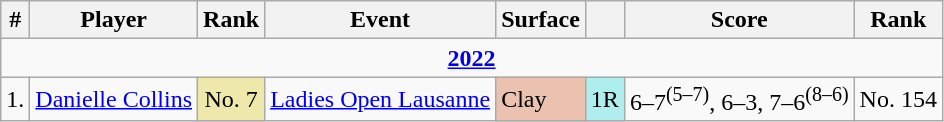<table class="wikitable sortable">
<tr>
<th>#</th>
<th>Player</th>
<th>Rank</th>
<th>Event</th>
<th>Surface</th>
<th></th>
<th class="unsortable">Score</th>
<th> Rank</th>
</tr>
<tr>
<td colspan=8 style=text-align:center><strong><a href='#'>2022</a></strong></td>
</tr>
<tr>
<td>1.</td>
<td> <a href='#'>Danielle Collins</a></td>
<td bgcolor=eee8aa align=center>No. 7</td>
<td><a href='#'>Ladies Open Lausanne</a></td>
<td bgcolor=ebc2af>Clay</td>
<td bgcolor=afeeee>1R</td>
<td>6–7<sup>(5–7)</sup>, 6–3, 7–6<sup>(8–6)</sup></td>
<td align=center>No. 154</td>
</tr>
</table>
